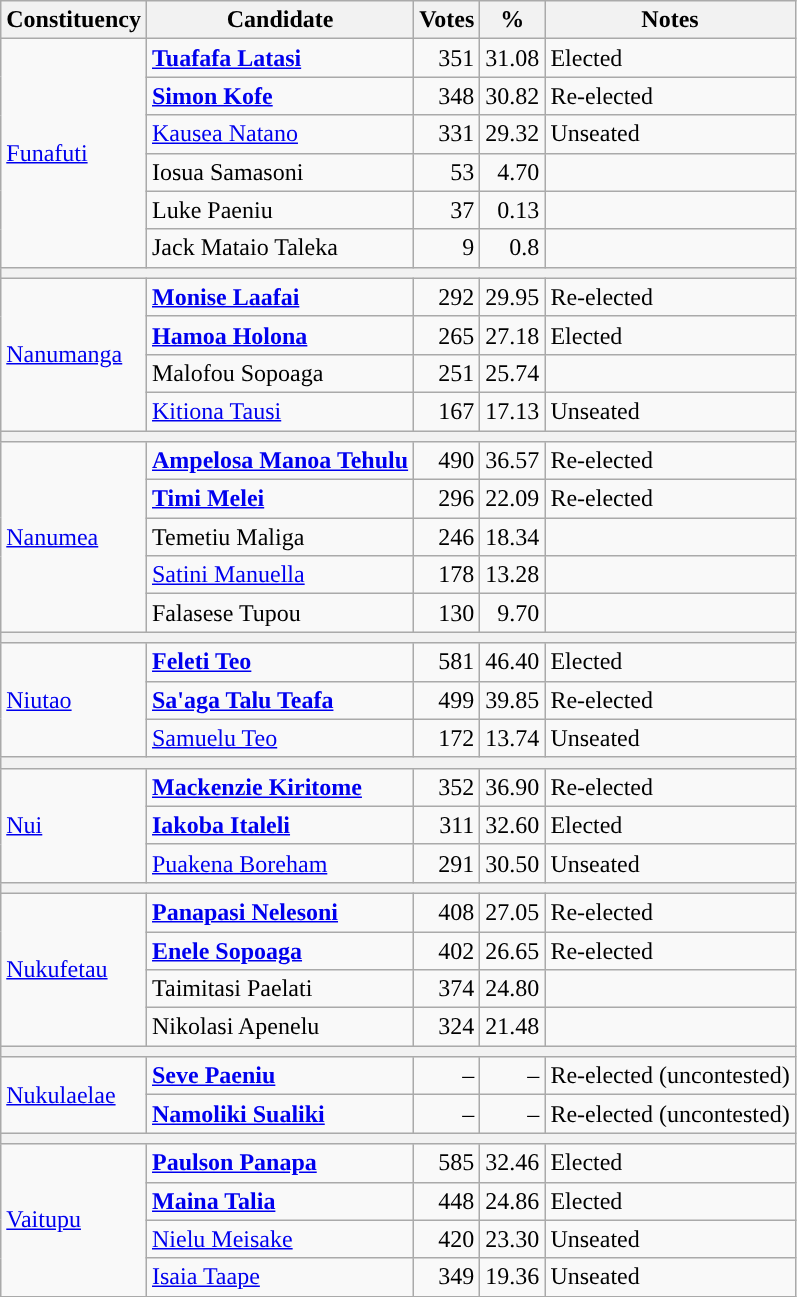<table class="wikitable">
<tr>
<th>Constituency</th>
<th>Candidate</th>
<th>Votes</th>
<th>%</th>
<th>Notes</th>
</tr>
<tr>
<td rowspan=6><a href='#'>Funafuti</a></td>
<td><strong><a href='#'>Tuafafa Latasi</a></strong></td>
<td align="right">351</td>
<td align=right>31.08</td>
<td>Elected</td>
</tr>
<tr>
<td><strong><a href='#'>Simon Kofe</a></strong></td>
<td align="right">348</td>
<td align=right>30.82</td>
<td>Re-elected</td>
</tr>
<tr>
<td><a href='#'>Kausea Natano</a></td>
<td align="right">331</td>
<td align=right>29.32</td>
<td>Unseated</td>
</tr>
<tr>
<td>Iosua Samasoni</td>
<td align="right">53</td>
<td align="right">4.70</td>
<td></td>
</tr>
<tr>
<td>Luke Paeniu</td>
<td align="right">37</td>
<td align="right">0.13</td>
<td></td>
</tr>
<tr>
<td>Jack Mataio Taleka</td>
<td align="right">9</td>
<td align="right">0.8</td>
<td></td>
</tr>
<tr>
<th colspan=5></th>
</tr>
<tr>
<td rowspan=4><a href='#'>Nanumanga</a></td>
<td><strong><a href='#'>Monise Laafai</a></strong></td>
<td align="right">292</td>
<td align=right>29.95</td>
<td>Re-elected</td>
</tr>
<tr>
<td><strong><a href='#'>Hamoa Holona</a></strong></td>
<td align="right">265</td>
<td align=right>27.18</td>
<td>Elected</td>
</tr>
<tr>
<td>Malofou Sopoaga</td>
<td align="right">251</td>
<td align=right>25.74</td>
<td></td>
</tr>
<tr>
<td><a href='#'>Kitiona Tausi</a></td>
<td align="right">167</td>
<td align=right>17.13</td>
<td>Unseated</td>
</tr>
<tr>
<th colspan=5></th>
</tr>
<tr>
<td rowspan=5><a href='#'>Nanumea</a></td>
<td><strong><a href='#'>Ampelosa Manoa Tehulu</a></strong></td>
<td align="right">490</td>
<td align=right>36.57</td>
<td>Re-elected</td>
</tr>
<tr>
<td><strong><a href='#'>Timi Melei</a></strong></td>
<td align="right">296</td>
<td align=right>22.09</td>
<td>Re-elected</td>
</tr>
<tr>
<td>Temetiu Maliga</td>
<td align="right">246</td>
<td align=right>18.34</td>
<td></td>
</tr>
<tr>
<td><a href='#'>Satini Manuella</a></td>
<td align="right">178</td>
<td align=right>13.28</td>
<td></td>
</tr>
<tr>
<td>Falasese Tupou</td>
<td align="right">130</td>
<td align=right>9.70</td>
<td></td>
</tr>
<tr>
<th colspan=5></th>
</tr>
<tr>
<td rowspan=3><a href='#'>Niutao</a></td>
<td><strong><a href='#'>Feleti Teo</a></strong></td>
<td align=right>581</td>
<td align=right>46.40</td>
<td>Elected</td>
</tr>
<tr>
<td><strong><a href='#'>Sa'aga Talu Teafa</a></strong></td>
<td align=right>499</td>
<td align=right>39.85</td>
<td>Re-elected</td>
</tr>
<tr>
<td><a href='#'>Samuelu Teo</a></td>
<td align=right>172</td>
<td align=right>13.74</td>
<td>Unseated</td>
</tr>
<tr>
<th colspan=5></th>
</tr>
<tr>
<td rowspan=3><a href='#'>Nui</a></td>
<td><strong><a href='#'>Mackenzie Kiritome</a></strong></td>
<td align=right>352</td>
<td align=right>36.90</td>
<td>Re-elected</td>
</tr>
<tr>
<td><strong><a href='#'>Iakoba Italeli</a></strong></td>
<td align=right>311</td>
<td align=right>32.60</td>
<td>Elected</td>
</tr>
<tr>
<td><a href='#'>Puakena Boreham</a></td>
<td align=right>291</td>
<td align=right>30.50</td>
<td>Unseated</td>
</tr>
<tr>
<th colspan=5></th>
</tr>
<tr>
<td rowspan=4><a href='#'>Nukufetau</a></td>
<td><strong><a href='#'>Panapasi Nelesoni</a></strong></td>
<td align=right>408</td>
<td align=right>27.05</td>
<td>Re-elected</td>
</tr>
<tr>
<td><strong><a href='#'>Enele Sopoaga</a></strong></td>
<td align=right>402</td>
<td align=right>26.65</td>
<td>Re-elected</td>
</tr>
<tr>
<td>Taimitasi Paelati</td>
<td align=right>374</td>
<td align=right>24.80</td>
<td></td>
</tr>
<tr>
<td>Nikolasi Apenelu</td>
<td align=right>324</td>
<td align=right>21.48</td>
<td></td>
</tr>
<tr>
<th colspan=5></th>
</tr>
<tr>
<td rowspan=2><a href='#'>Nukulaelae</a></td>
<td><strong><a href='#'>Seve Paeniu</a></strong></td>
<td align=right>–</td>
<td align=right>–</td>
<td>Re-elected (uncontested)</td>
</tr>
<tr>
<td><strong><a href='#'>Namoliki Sualiki</a> </strong></td>
<td align=right>–</td>
<td align=right>–</td>
<td>Re-elected (uncontested)</td>
</tr>
<tr>
<th colspan=5></th>
</tr>
<tr>
<td rowspan=4><a href='#'>Vaitupu</a></td>
<td><strong><a href='#'>Paulson Panapa</a></strong></td>
<td align=right>585</td>
<td align=right>32.46</td>
<td>Elected</td>
</tr>
<tr>
<td><strong><a href='#'>Maina Talia</a></strong></td>
<td align=right>448</td>
<td align=right>24.86</td>
<td>Elected</td>
</tr>
<tr>
<td><a href='#'>Nielu Meisake</a></td>
<td align=right>420</td>
<td align=right>23.30</td>
<td>Unseated</td>
</tr>
<tr>
<td><a href='#'>Isaia Taape</a></td>
<td align=right>349</td>
<td align=right>19.36</td>
<td>Unseated</td>
</tr>
</table>
